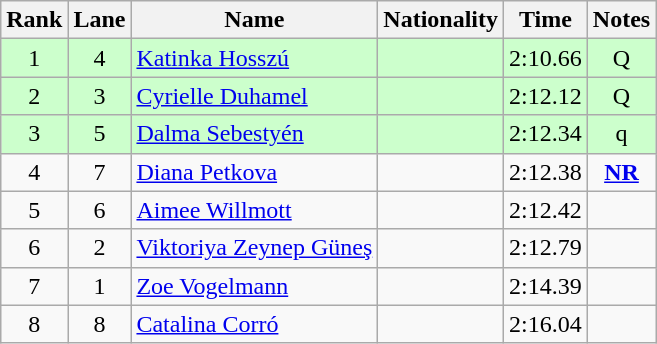<table class="wikitable sortable" style="text-align:center">
<tr>
<th>Rank</th>
<th>Lane</th>
<th>Name</th>
<th>Nationality</th>
<th>Time</th>
<th>Notes</th>
</tr>
<tr bgcolor=ccffcc>
<td>1</td>
<td>4</td>
<td align=left><a href='#'>Katinka Hosszú</a></td>
<td align=left></td>
<td>2:10.66</td>
<td>Q</td>
</tr>
<tr bgcolor=ccffcc>
<td>2</td>
<td>3</td>
<td align=left><a href='#'>Cyrielle Duhamel</a></td>
<td align=left></td>
<td>2:12.12</td>
<td>Q</td>
</tr>
<tr bgcolor=ccffcc>
<td>3</td>
<td>5</td>
<td align=left><a href='#'>Dalma Sebestyén</a></td>
<td align=left></td>
<td>2:12.34</td>
<td>q</td>
</tr>
<tr>
<td>4</td>
<td>7</td>
<td align=left><a href='#'>Diana Petkova</a></td>
<td align=left></td>
<td>2:12.38</td>
<td><strong><a href='#'>NR</a></strong></td>
</tr>
<tr>
<td>5</td>
<td>6</td>
<td align=left><a href='#'>Aimee Willmott</a></td>
<td align=left></td>
<td>2:12.42</td>
<td></td>
</tr>
<tr>
<td>6</td>
<td>2</td>
<td align=left><a href='#'>Viktoriya Zeynep Güneş</a></td>
<td align=left></td>
<td>2:12.79</td>
<td></td>
</tr>
<tr>
<td>7</td>
<td>1</td>
<td align=left><a href='#'>Zoe Vogelmann</a></td>
<td align=left></td>
<td>2:14.39</td>
<td></td>
</tr>
<tr>
<td>8</td>
<td>8</td>
<td align=left><a href='#'>Catalina Corró</a></td>
<td align=left></td>
<td>2:16.04</td>
<td></td>
</tr>
</table>
